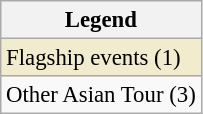<table class="wikitable" style="font-size:95%;">
<tr>
<th>Legend</th>
</tr>
<tr style="background:#f2ecce;">
<td>Flagship events (1)</td>
</tr>
<tr>
<td>Other Asian Tour (3)</td>
</tr>
</table>
